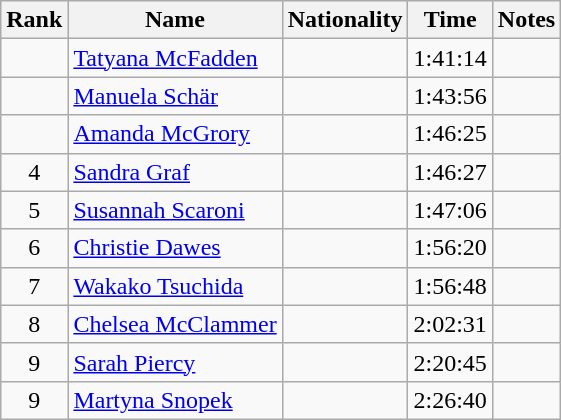<table class="wikitable sortable" style="text-align:center">
<tr>
<th>Rank</th>
<th>Name</th>
<th>Nationality</th>
<th>Time</th>
<th>Notes</th>
</tr>
<tr>
<td></td>
<td align=left><a href='#'>Tatyana McFadden</a></td>
<td align=left></td>
<td>1:41:14</td>
<td></td>
</tr>
<tr>
<td></td>
<td align=left><a href='#'>Manuela Schär</a></td>
<td align=left></td>
<td>1:43:56</td>
<td></td>
</tr>
<tr>
<td></td>
<td align=left><a href='#'>Amanda McGrory</a></td>
<td align=left></td>
<td>1:46:25</td>
<td></td>
</tr>
<tr>
<td>4</td>
<td align=left><a href='#'>Sandra Graf</a></td>
<td align=left></td>
<td>1:46:27</td>
<td></td>
</tr>
<tr>
<td>5</td>
<td align=left><a href='#'>Susannah Scaroni</a></td>
<td align=left></td>
<td>1:47:06</td>
<td></td>
</tr>
<tr>
<td>6</td>
<td align=left><a href='#'>Christie Dawes</a></td>
<td align=left></td>
<td>1:56:20</td>
<td></td>
</tr>
<tr>
<td>7</td>
<td align=left><a href='#'>Wakako Tsuchida</a></td>
<td align=left></td>
<td>1:56:48</td>
<td></td>
</tr>
<tr>
<td>8</td>
<td align=left><a href='#'>Chelsea McClammer</a></td>
<td align=left></td>
<td>2:02:31</td>
<td></td>
</tr>
<tr>
<td>9</td>
<td align=left><a href='#'>Sarah Piercy</a></td>
<td align=left></td>
<td>2:20:45</td>
<td></td>
</tr>
<tr>
<td>9</td>
<td align=left><a href='#'>Martyna Snopek</a></td>
<td align=left></td>
<td>2:26:40</td>
<td></td>
</tr>
</table>
